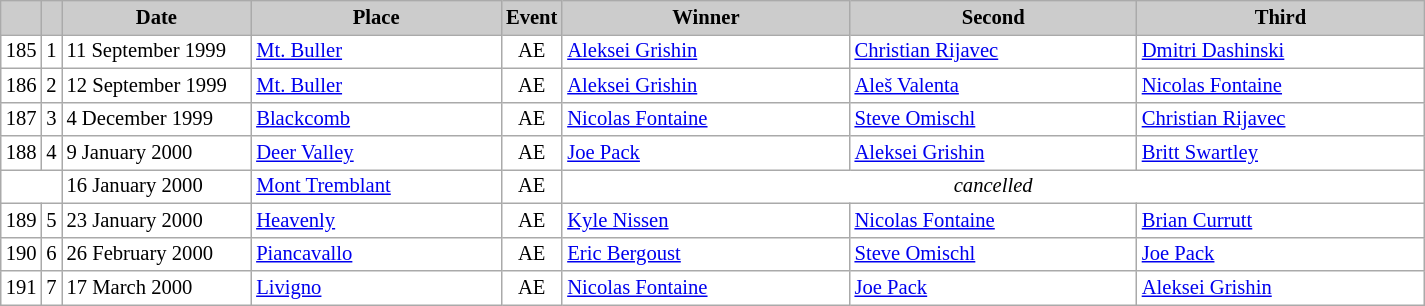<table class="wikitable plainrowheaders" style="background:#fff; font-size:86%; line-height:16px; border:grey solid 1px; border-collapse:collapse;">
<tr style="background:#ccc; text-align:center;">
<th scope="col" style="background:#ccc; width=20 px;"></th>
<th scope="col" style="background:#ccc; width=30 px;"></th>
<th scope="col" style="background:#ccc; width:120px;">Date</th>
<th scope="col" style="background:#ccc; width:160px;">Place</th>
<th scope="col" style="background:#ccc; width:15px;">Event</th>
<th scope="col" style="background:#ccc; width:185px;">Winner</th>
<th scope="col" style="background:#ccc; width:185px;">Second</th>
<th scope="col" style="background:#ccc; width:185px;">Third</th>
</tr>
<tr>
<td align=center>185</td>
<td align=center>1</td>
<td>11 September 1999</td>
<td> <a href='#'>Mt. Buller</a></td>
<td align=center>AE</td>
<td> <a href='#'>Aleksei Grishin</a></td>
<td> <a href='#'>Christian Rijavec</a></td>
<td> <a href='#'>Dmitri Dashinski</a></td>
</tr>
<tr>
<td align=center>186</td>
<td align=center>2</td>
<td>12 September 1999</td>
<td> <a href='#'>Mt. Buller</a></td>
<td align=center>AE</td>
<td> <a href='#'>Aleksei Grishin</a></td>
<td> <a href='#'>Aleš Valenta</a></td>
<td> <a href='#'>Nicolas Fontaine</a></td>
</tr>
<tr>
<td align=center>187</td>
<td align=center>3</td>
<td>4 December 1999</td>
<td> <a href='#'>Blackcomb</a></td>
<td align=center>AE</td>
<td> <a href='#'>Nicolas Fontaine</a></td>
<td> <a href='#'>Steve Omischl</a></td>
<td> <a href='#'>Christian Rijavec</a></td>
</tr>
<tr>
<td align=center>188</td>
<td align=center>4</td>
<td>9 January 2000</td>
<td> <a href='#'>Deer Valley</a></td>
<td align=center>AE</td>
<td> <a href='#'>Joe Pack</a></td>
<td> <a href='#'>Aleksei Grishin</a></td>
<td> <a href='#'>Britt Swartley</a></td>
</tr>
<tr>
<td colspan=2></td>
<td>16 January 2000</td>
<td> <a href='#'>Mont Tremblant</a></td>
<td align=center>AE</td>
<td colspan=3 align=center><em>cancelled</em></td>
</tr>
<tr>
<td align=center>189</td>
<td align=center>5</td>
<td>23 January 2000</td>
<td> <a href='#'>Heavenly</a></td>
<td align=center>AE</td>
<td> <a href='#'>Kyle Nissen</a></td>
<td> <a href='#'>Nicolas Fontaine</a></td>
<td> <a href='#'>Brian Currutt</a></td>
</tr>
<tr>
<td align=center>190</td>
<td align=center>6</td>
<td>26 February 2000</td>
<td> <a href='#'>Piancavallo</a></td>
<td align=center>AE</td>
<td> <a href='#'>Eric Bergoust</a></td>
<td> <a href='#'>Steve Omischl</a></td>
<td> <a href='#'>Joe Pack</a></td>
</tr>
<tr>
<td align=center>191</td>
<td align=center>7</td>
<td>17 March 2000</td>
<td> <a href='#'>Livigno</a></td>
<td align=center>AE</td>
<td> <a href='#'>Nicolas Fontaine</a></td>
<td> <a href='#'>Joe Pack</a></td>
<td> <a href='#'>Aleksei Grishin</a></td>
</tr>
</table>
